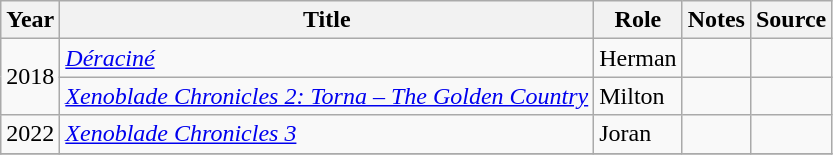<table class="wikitable">
<tr>
<th>Year</th>
<th>Title</th>
<th>Role</th>
<th>Notes</th>
<th>Source</th>
</tr>
<tr>
<td rowspan="2">2018</td>
<td><em><a href='#'>Déraciné</a></em></td>
<td>Herman</td>
<td></td>
<td></td>
</tr>
<tr>
<td><em><a href='#'>Xenoblade Chronicles 2: Torna – The Golden Country</a></em></td>
<td>Milton</td>
<td></td>
<td></td>
</tr>
<tr>
<td>2022</td>
<td><em><a href='#'>Xenoblade Chronicles 3</a></em></td>
<td>Joran</td>
<td></td>
<td></td>
</tr>
<tr>
</tr>
</table>
